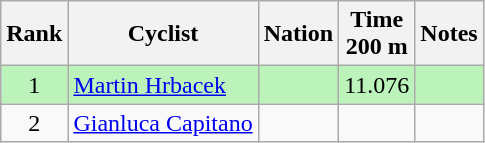<table class="wikitable sortable" style="text-align:center">
<tr>
<th>Rank</th>
<th>Cyclist</th>
<th>Nation</th>
<th>Time<br>200 m</th>
<th>Notes</th>
</tr>
<tr bgcolor=bbf3bb>
<td>1</td>
<td align=left><a href='#'>Martin Hrbacek</a></td>
<td align=left></td>
<td>11.076</td>
<td></td>
</tr>
<tr>
<td>2</td>
<td align=left><a href='#'>Gianluca Capitano</a></td>
<td align=left></td>
<td></td>
<td></td>
</tr>
</table>
